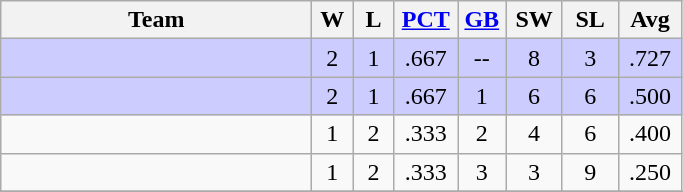<table class=wikitable style="text-align:center;">
<tr>
<th width=200px>Team</th>
<th width=20px>W</th>
<th width=20px>L</th>
<th width=35px><a href='#'>PCT</a></th>
<th width=25px><a href='#'>GB</a></th>
<th width=30px>SW</th>
<th width=30px>SL</th>
<th width=35px>Avg</th>
</tr>
<tr bgcolor="#CCCCFF">
<td align=left></td>
<td>2</td>
<td>1</td>
<td>.667</td>
<td>--</td>
<td>8</td>
<td>3</td>
<td>.727</td>
</tr>
<tr bgcolor="#CCCCFF">
<td align=left></td>
<td>2</td>
<td>1</td>
<td>.667</td>
<td>1</td>
<td>6</td>
<td>6</td>
<td>.500</td>
</tr>
<tr>
<td align=left></td>
<td>1</td>
<td>2</td>
<td>.333</td>
<td>2</td>
<td>4</td>
<td>6</td>
<td>.400</td>
</tr>
<tr>
<td align=left></td>
<td>1</td>
<td>2</td>
<td>.333</td>
<td>3</td>
<td>3</td>
<td>9</td>
<td>.250</td>
</tr>
<tr>
</tr>
</table>
